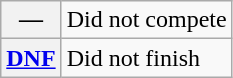<table class="wikitable">
<tr>
<th scope="row">—</th>
<td>Did not compete</td>
</tr>
<tr>
<th scope="row"><a href='#'>DNF</a></th>
<td>Did not finish</td>
</tr>
</table>
